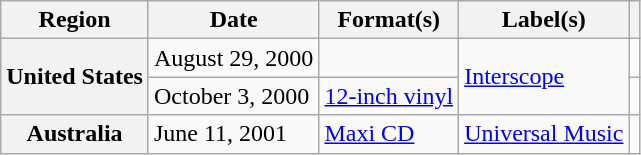<table class="wikitable plainrowheaders">
<tr>
<th scope="col">Region</th>
<th scope="col">Date</th>
<th scope="col">Format(s)</th>
<th scope="col">Label(s)</th>
<th scope="col"></th>
</tr>
<tr>
<th scope="row" rowspan="2">United States</th>
<td>August 29, 2000</td>
<td></td>
<td rowspan="2"><a href='#'>Interscope</a></td>
<td></td>
</tr>
<tr>
<td>October 3, 2000</td>
<td><a href='#'>12-inch vinyl</a></td>
<td></td>
</tr>
<tr>
<th scope="row">Australia</th>
<td>June 11, 2001</td>
<td><a href='#'>Maxi CD</a></td>
<td><a href='#'>Universal Music</a></td>
<td></td>
</tr>
</table>
